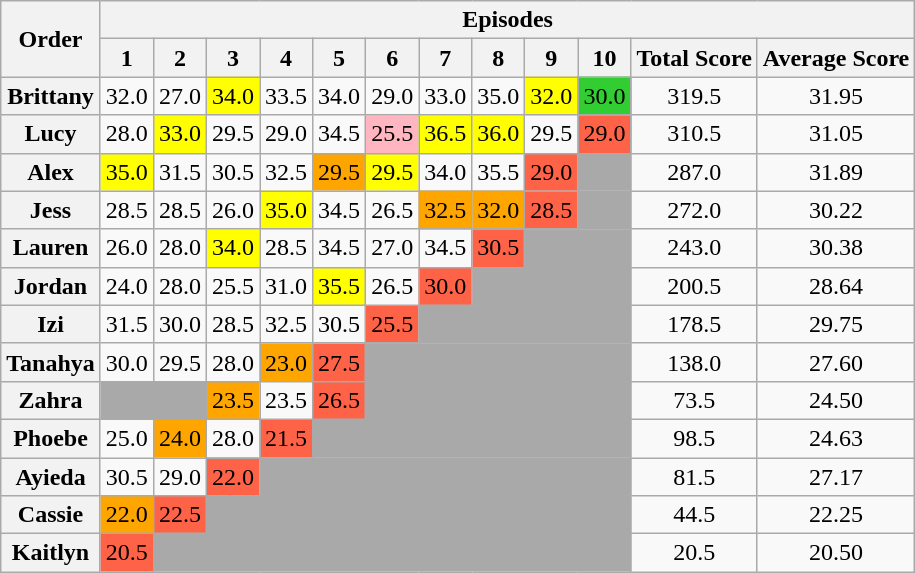<table class="wikitable sortable" style="text-align:center;">
<tr>
<th rowspan=2>Order</th>
<th colspan="12">Episodes</th>
</tr>
<tr>
<th>1</th>
<th>2</th>
<th>3</th>
<th>4</th>
<th>5</th>
<th>6</th>
<th>7</th>
<th>8</th>
<th>9</th>
<th>10</th>
<th>Total Score</th>
<th>Average Score</th>
</tr>
<tr>
<th>Brittany</th>
<td>32.0</td>
<td>27.0</td>
<td style="background:yellow;">34.0</td>
<td>33.5</td>
<td>34.0</td>
<td>29.0</td>
<td>33.0</td>
<td>35.0</td>
<td style="background:yellow;">32.0</td>
<td style="background:limegreen;">30.0</td>
<td>319.5</td>
<td>31.95</td>
</tr>
<tr>
<th>Lucy</th>
<td>28.0</td>
<td style="background:yellow;">33.0</td>
<td>29.5</td>
<td>29.0</td>
<td>34.5</td>
<td style="background:lightpink;">25.5</td>
<td style="background:yellow;">36.5</td>
<td style="background:yellow;">36.0</td>
<td>29.5</td>
<td style="background:tomato;">29.0</td>
<td>310.5</td>
<td>31.05</td>
</tr>
<tr>
<th>Alex</th>
<td style="background:yellow;">35.0</td>
<td>31.5</td>
<td>30.5</td>
<td>32.5</td>
<td style="background:orange;">29.5</td>
<td style="background:yellow;">29.5</td>
<td>34.0</td>
<td>35.5</td>
<td style="background:tomato;">29.0</td>
<td style="background:darkgray;"></td>
<td>287.0</td>
<td>31.89</td>
</tr>
<tr>
<th>Jess</th>
<td>28.5</td>
<td>28.5</td>
<td>26.0</td>
<td style="background:yellow;">35.0</td>
<td>34.5</td>
<td>26.5</td>
<td style="background:orange;">32.5</td>
<td style="background:orange;">32.0</td>
<td style="background:tomato;">28.5</td>
<td style="background:darkgray;"></td>
<td>272.0</td>
<td>30.22</td>
</tr>
<tr>
<th>Lauren</th>
<td>26.0</td>
<td>28.0</td>
<td style="background:yellow;">34.0</td>
<td>28.5</td>
<td>34.5</td>
<td>27.0</td>
<td>34.5</td>
<td style="background:tomato;">30.5</td>
<td colspan="2" style="background:darkgray;"></td>
<td>243.0</td>
<td>30.38</td>
</tr>
<tr>
<th>Jordan</th>
<td>24.0</td>
<td>28.0</td>
<td>25.5</td>
<td>31.0</td>
<td style="background:yellow;">35.5</td>
<td>26.5</td>
<td style="background:tomato;">30.0</td>
<td colspan="3" style="background:darkgray;"></td>
<td>200.5</td>
<td>28.64</td>
</tr>
<tr>
<th>Izi</th>
<td>31.5</td>
<td>30.0</td>
<td>28.5</td>
<td>32.5</td>
<td>30.5</td>
<td style="background:tomato;">25.5</td>
<td colspan="4" style="background:darkgray;"></td>
<td>178.5</td>
<td>29.75</td>
</tr>
<tr>
<th>Tanahya</th>
<td>30.0</td>
<td>29.5</td>
<td>28.0</td>
<td style="background:orange;">23.0</td>
<td style="background:tomato;">27.5</td>
<td colspan="5" style="background:darkgray;"></td>
<td>138.0</td>
<td>27.60</td>
</tr>
<tr>
<th>Zahra</th>
<td colspan="2" style="background:darkgray;"></td>
<td style="background:orange;">23.5</td>
<td>23.5</td>
<td style="background:tomato;">26.5</td>
<td colspan="5" style="background:darkgray;"></td>
<td>73.5</td>
<td>24.50</td>
</tr>
<tr>
<th>Phoebe</th>
<td>25.0</td>
<td style="background:orange;">24.0</td>
<td>28.0</td>
<td style="background:tomato;">21.5</td>
<td colspan="6" style="background:darkgray;"></td>
<td>98.5</td>
<td>24.63</td>
</tr>
<tr>
<th>Ayieda</th>
<td>30.5</td>
<td>29.0</td>
<td style="background:tomato;">22.0</td>
<td colspan="7" style="background:darkgray;"></td>
<td>81.5</td>
<td>27.17</td>
</tr>
<tr>
<th>Cassie</th>
<td style="background:orange;">22.0</td>
<td style="background:tomato;">22.5</td>
<td colspan="8" style="background:darkgray;"></td>
<td>44.5</td>
<td>22.25</td>
</tr>
<tr>
<th>Kaitlyn</th>
<td style="background:tomato;">20.5</td>
<td colspan="9" style="background:darkgray;"></td>
<td>20.5</td>
<td>20.50</td>
</tr>
</table>
